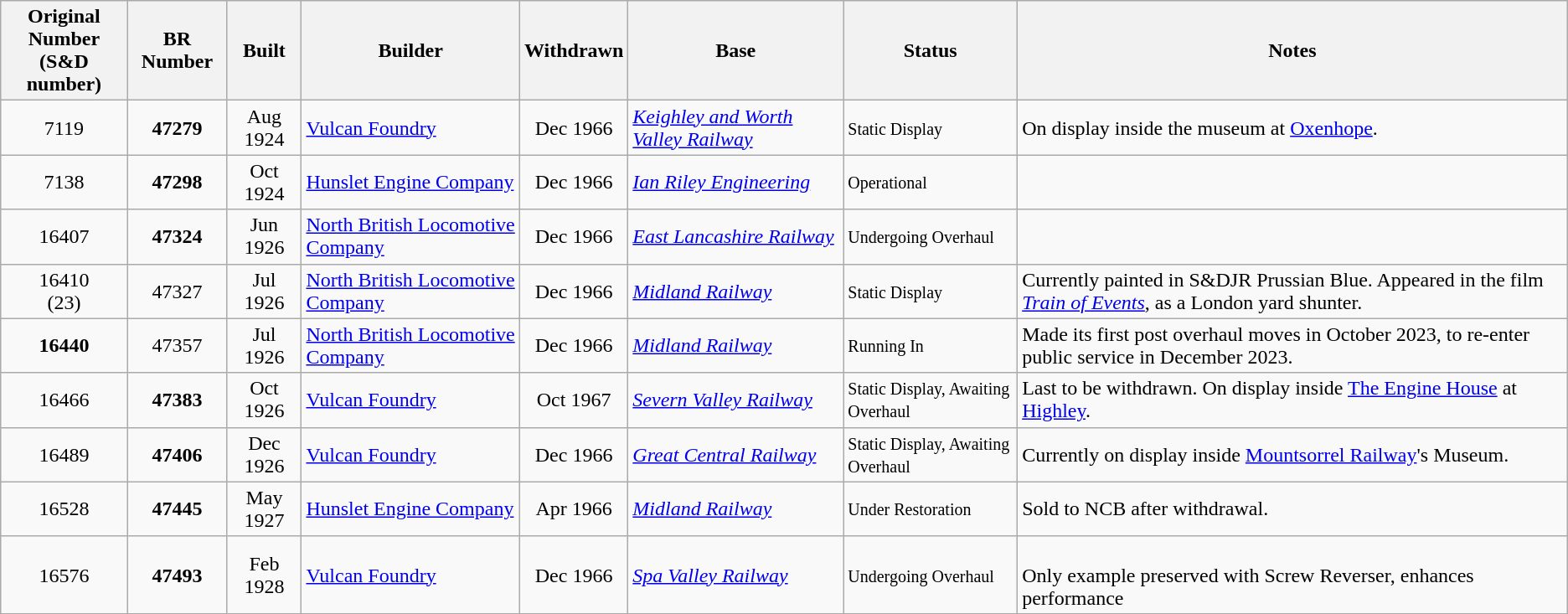<table class="wikitable">
<tr>
<th>Original Number<br>(S&D number)</th>
<th>BR Number</th>
<th>Built</th>
<th>Builder</th>
<th>Withdrawn</th>
<th>Base</th>
<th>Status</th>
<th>Notes</th>
</tr>
<tr>
<td align=center>7119</td>
<td align=center><strong>47279</strong></td>
<td align=center>Aug 1924</td>
<td><a href='#'>Vulcan Foundry</a></td>
<td align=center>Dec 1966</td>
<td><em><a href='#'>Keighley and Worth Valley Railway</a></em></td>
<td><small>Static Display</small></td>
<td>On display inside the museum at <a href='#'>Oxenhope</a>.</td>
</tr>
<tr>
<td align=center>7138</td>
<td align=center><strong>47298</strong></td>
<td align=center>Oct 1924</td>
<td><a href='#'>Hunslet Engine Company</a></td>
<td align=center>Dec 1966</td>
<td><em><a href='#'>Ian Riley Engineering</a></em></td>
<td><small>Operational</small></td>
<td></td>
</tr>
<tr>
<td align=center>16407</td>
<td align=center><strong>47324</strong></td>
<td align=center>Jun 1926</td>
<td><a href='#'>North British Locomotive Company</a></td>
<td align=center>Dec 1966</td>
<td><em><a href='#'>East Lancashire Railway</a></em></td>
<td><small>Undergoing Overhaul</small></td>
<td></td>
</tr>
<tr>
<td align=center>16410<br>(23)</td>
<td align=center>47327</td>
<td align=center>Jul 1926</td>
<td><a href='#'>North British Locomotive Company</a></td>
<td align=center>Dec 1966</td>
<td><em><a href='#'>Midland Railway</a></em></td>
<td><small>Static Display</small></td>
<td>Currently painted in S&DJR Prussian Blue. Appeared in the film <em><a href='#'>Train of Events</a></em>, as a London yard shunter.</td>
</tr>
<tr>
<td align=center><strong>16440</strong></td>
<td align=center>47357</td>
<td align=center>Jul 1926</td>
<td><a href='#'>North British Locomotive Company</a></td>
<td align=center>Dec 1966</td>
<td><em><a href='#'>Midland Railway</a></em></td>
<td><small>Running In</small></td>
<td>Made its first post overhaul moves in October 2023, to re-enter public service in December 2023.</td>
</tr>
<tr>
<td align=center>16466</td>
<td align=center><strong>47383</strong></td>
<td align=center>Oct 1926</td>
<td><a href='#'>Vulcan Foundry</a></td>
<td align=center>Oct 1967</td>
<td><em><a href='#'>Severn Valley Railway</a></em></td>
<td><small>Static Display, Awaiting Overhaul</small></td>
<td>Last to be withdrawn. On display inside <a href='#'>The Engine House</a> at <a href='#'>Highley</a>.</td>
</tr>
<tr>
<td align=center>16489</td>
<td align=center><strong>47406</strong></td>
<td align=center>Dec 1926</td>
<td><a href='#'>Vulcan Foundry</a></td>
<td align=center>Dec 1966</td>
<td><em><a href='#'>Great Central Railway</a></em></td>
<td><small>Static Display, Awaiting Overhaul</small></td>
<td>Currently on display inside <a href='#'>Mountsorrel Railway</a>'s Museum.</td>
</tr>
<tr>
<td align=center>16528</td>
<td align=center><strong>47445</strong></td>
<td align=center>May 1927</td>
<td><a href='#'>Hunslet Engine Company</a></td>
<td align=center>Apr 1966</td>
<td><em><a href='#'>Midland Railway</a></em></td>
<td><small>Under Restoration</small></td>
<td>Sold to NCB after withdrawal.</td>
</tr>
<tr>
<td align=center>16576</td>
<td align=center><strong>47493</strong></td>
<td align=center>Feb 1928</td>
<td><a href='#'>Vulcan Foundry</a></td>
<td align=center>Dec 1966</td>
<td><em><a href='#'>Spa Valley Railway</a></em></td>
<td><small>Undergoing Overhaul</small></td>
<td><br>Only example preserved with Screw Reverser, enhances performance</td>
</tr>
</table>
